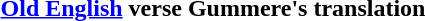<table style="margin:1em auto;">
<tr>
<th><a href='#'>Old English</a> verse</th>
<th>Gummere's translation</th>
</tr>
<tr>
<td></td>
<td></td>
</tr>
</table>
